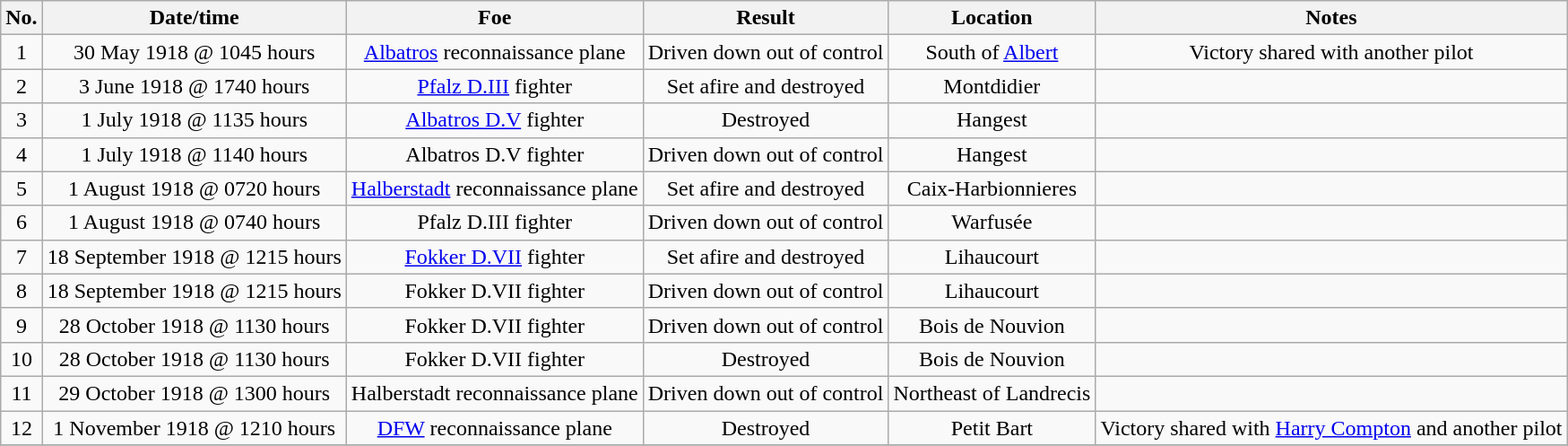<table class="wikitable">
<tr>
<th>No.</th>
<th>Date/time</th>
<th>Foe</th>
<th>Result</th>
<th>Location</th>
<th>Notes</th>
</tr>
<tr>
<td align="center">1</td>
<td align="center">30 May 1918 @ 1045 hours</td>
<td align="center"><a href='#'>Albatros</a> reconnaissance plane</td>
<td align="center">Driven down out of control</td>
<td align="center">South of <a href='#'>Albert</a></td>
<td align="center">Victory shared with another pilot</td>
</tr>
<tr>
<td align="center">2</td>
<td align="center">3 June 1918 @ 1740 hours</td>
<td align="center"><a href='#'>Pfalz D.III</a> fighter</td>
<td align="center">Set afire and destroyed</td>
<td align="center">Montdidier</td>
<td align="center"></td>
</tr>
<tr>
<td align="center">3</td>
<td align="center">1 July 1918 @ 1135 hours</td>
<td align="center"><a href='#'>Albatros D.V</a> fighter</td>
<td align="center">Destroyed</td>
<td align="center">Hangest</td>
<td align="center"></td>
</tr>
<tr>
<td align="center">4</td>
<td align="center">1 July 1918 @ 1140 hours</td>
<td align="center">Albatros D.V fighter</td>
<td align="center">Driven down out of control</td>
<td align="center">Hangest</td>
<td align="center"></td>
</tr>
<tr>
<td align="center">5</td>
<td align="center">1 August 1918 @ 0720 hours</td>
<td align="center"><a href='#'>Halberstadt</a> reconnaissance plane</td>
<td align="center">Set afire and destroyed</td>
<td align="center">Caix-Harbionnieres</td>
<td align="center"></td>
</tr>
<tr>
<td align="center">6</td>
<td align="center">1 August 1918 @ 0740 hours</td>
<td align="center">Pfalz D.III fighter</td>
<td align="center">Driven down out of control</td>
<td align="center">Warfusée</td>
<td align="center"></td>
</tr>
<tr>
<td align="center">7</td>
<td align="center">18 September 1918 @ 1215 hours</td>
<td align="center"><a href='#'>Fokker D.VII</a> fighter</td>
<td align="center">Set afire and destroyed</td>
<td align="center">Lihaucourt</td>
<td align="center"></td>
</tr>
<tr>
<td align="center">8</td>
<td align="center">18 September 1918 @ 1215 hours</td>
<td align="center">Fokker D.VII fighter</td>
<td align="center">Driven down out of control</td>
<td align="center">Lihaucourt</td>
<td align="center"></td>
</tr>
<tr>
<td align="center">9</td>
<td align="center">28 October 1918 @ 1130 hours</td>
<td align="center">Fokker D.VII fighter</td>
<td align="center">Driven down out of control</td>
<td align="center">Bois de Nouvion</td>
<td align="center"></td>
</tr>
<tr>
<td align="center">10</td>
<td align="center">28 October 1918 @ 1130 hours</td>
<td align="center">Fokker D.VII fighter</td>
<td align="center">Destroyed</td>
<td align="center">Bois de Nouvion</td>
<td align="center"></td>
</tr>
<tr>
<td align="center">11</td>
<td align="center">29 October 1918 @ 1300 hours</td>
<td align="center">Halberstadt reconnaissance plane</td>
<td align="center">Driven down out of control</td>
<td align="center">Northeast of Landrecis</td>
<td align="center"></td>
</tr>
<tr>
<td align="center">12</td>
<td align="center">1 November 1918 @ 1210 hours</td>
<td align="center"><a href='#'>DFW</a> reconnaissance plane</td>
<td align="center">Destroyed</td>
<td align="center">Petit Bart</td>
<td align="center">Victory shared with <a href='#'>Harry Compton</a> and another pilot</td>
</tr>
<tr>
</tr>
</table>
